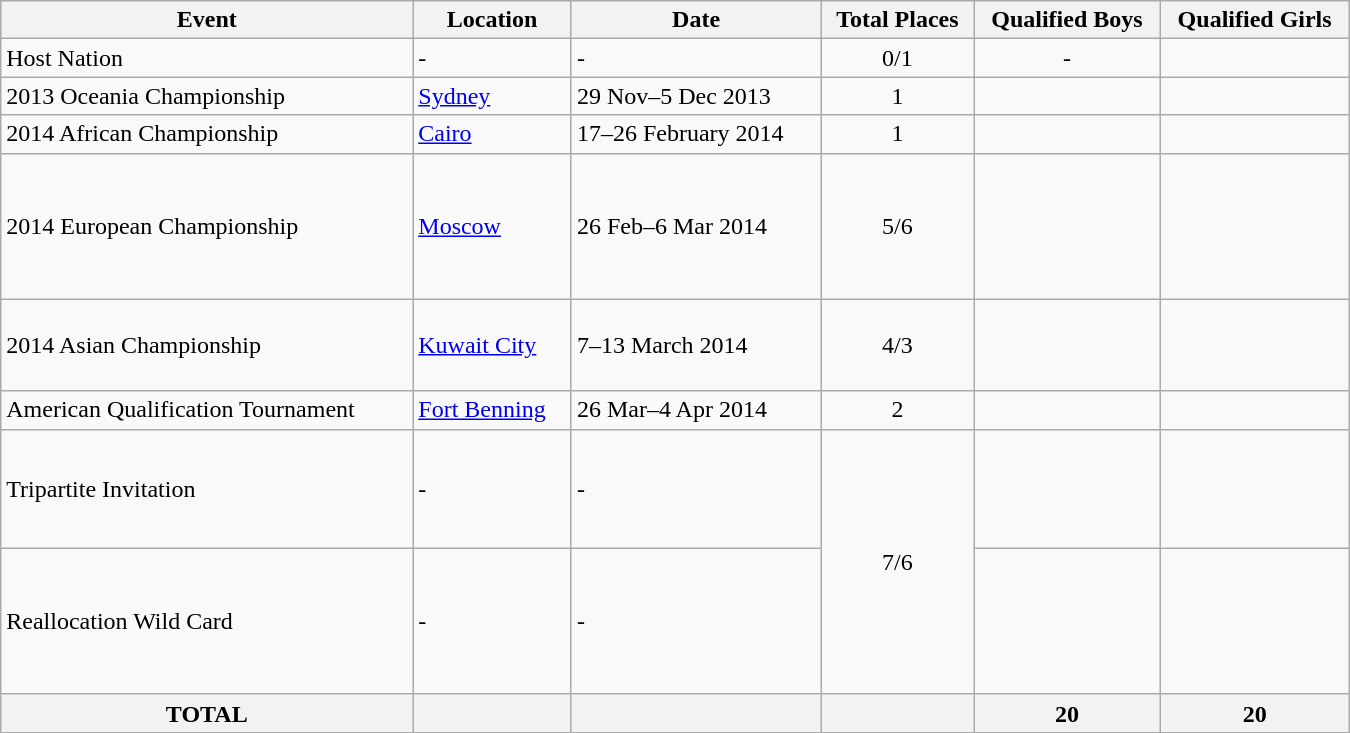<table class="wikitable"  width=900>
<tr>
<th>Event</th>
<th>Location</th>
<th>Date</th>
<th>Total Places</th>
<th>Qualified Boys</th>
<th>Qualified Girls</th>
</tr>
<tr>
<td>Host Nation</td>
<td>-</td>
<td>-</td>
<td align="center">0/1</td>
<td align=center>-</td>
<td></td>
</tr>
<tr>
<td>2013 Oceania Championship</td>
<td> <a href='#'>Sydney</a></td>
<td>29 Nov–5 Dec 2013</td>
<td align="center">1</td>
<td></td>
<td></td>
</tr>
<tr>
<td>2014 African Championship</td>
<td> <a href='#'>Cairo</a></td>
<td>17–26 February 2014</td>
<td align="center">1</td>
<td></td>
<td></td>
</tr>
<tr>
<td>2014 European Championship</td>
<td> <a href='#'>Moscow</a></td>
<td>26 Feb–6 Mar 2014</td>
<td align="center">5/6</td>
<td valign=top><br><br><br><br></td>
<td><br><br><br><br><br></td>
</tr>
<tr>
<td>2014 Asian Championship</td>
<td> <a href='#'>Kuwait City</a></td>
<td>7–13 March 2014</td>
<td align="center">4/3</td>
<td><br><br><br></td>
<td valign=top><br><br></td>
</tr>
<tr>
<td>American Qualification Tournament</td>
<td> <a href='#'>Fort Benning</a></td>
<td>26 Mar–4 Apr 2014</td>
<td align="center">2</td>
<td><br></td>
<td><br></td>
</tr>
<tr>
<td>Tripartite Invitation</td>
<td>-</td>
<td>-</td>
<td rowspan=2 align="center">7/6</td>
<td valign=top></td>
<td><br><br><br><br></td>
</tr>
<tr>
<td>Reallocation Wild Card</td>
<td>-</td>
<td>-</td>
<td valign=top><br><br><br><br><br></td>
<td valign=top></td>
</tr>
<tr>
<th>TOTAL</th>
<th></th>
<th></th>
<th></th>
<th>20</th>
<th>20</th>
</tr>
</table>
